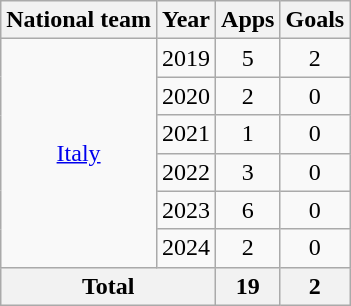<table class = "wikitable" style = "text-align:center">
<tr>
<th>National team</th>
<th>Year</th>
<th>Apps</th>
<th>Goals</th>
</tr>
<tr>
<td rowspan="6"><a href='#'>Italy</a></td>
<td>2019</td>
<td>5</td>
<td>2</td>
</tr>
<tr>
<td>2020</td>
<td>2</td>
<td>0</td>
</tr>
<tr>
<td>2021</td>
<td>1</td>
<td>0</td>
</tr>
<tr>
<td>2022</td>
<td>3</td>
<td>0</td>
</tr>
<tr>
<td>2023</td>
<td>6</td>
<td>0</td>
</tr>
<tr>
<td>2024</td>
<td>2</td>
<td>0</td>
</tr>
<tr>
<th colspan="2">Total</th>
<th>19</th>
<th>2</th>
</tr>
</table>
